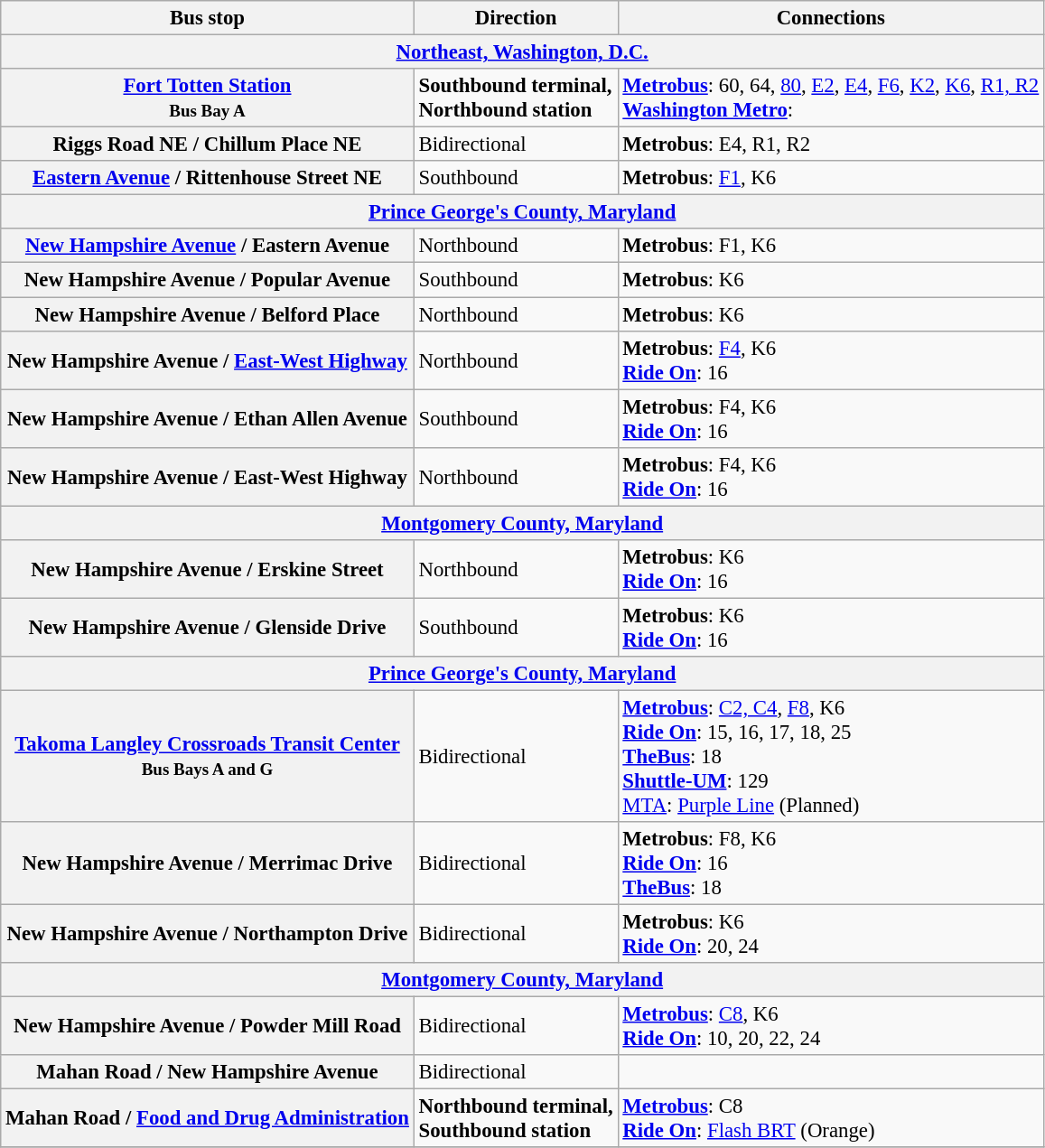<table class="wikitable collapsible collapsed" style="font-size: 95%;">
<tr>
<th>Bus stop</th>
<th>Direction</th>
<th>Connections</th>
</tr>
<tr>
<th colspan="3"><a href='#'>Northeast, Washington, D.C.</a></th>
</tr>
<tr>
<th><a href='#'>Fort Totten Station</a><br><small>Bus Bay A</small></th>
<td><strong>Southbound terminal,<br>Northbound station</strong></td>
<td> <strong><a href='#'>Metrobus</a></strong>:  60, 64, <a href='#'>80</a>, <a href='#'>E2</a>, <a href='#'>E4</a>, <a href='#'>F6</a>, <a href='#'>K2</a>, <a href='#'>K6</a>, <a href='#'>R1, R2</a><br> <strong><a href='#'>Washington Metro</a></strong>: </td>
</tr>
<tr>
<th>Riggs Road NE / Chillum Place NE</th>
<td>Bidirectional</td>
<td> <strong>Metrobus</strong>: E4, R1, R2</td>
</tr>
<tr>
<th><a href='#'>Eastern Avenue</a> / Rittenhouse Street NE</th>
<td>Southbound</td>
<td> <strong>Metrobus</strong>: <a href='#'>F1</a>, K6</td>
</tr>
<tr>
<th colspan="5"><a href='#'>Prince George's County, Maryland</a></th>
</tr>
<tr>
<th><a href='#'>New Hampshire Avenue</a> / Eastern Avenue</th>
<td>Northbound</td>
<td> <strong>Metrobus</strong>: F1, K6</td>
</tr>
<tr>
<th>New Hampshire Avenue / Popular Avenue</th>
<td>Southbound</td>
<td> <strong>Metrobus</strong>: K6</td>
</tr>
<tr>
<th>New Hampshire Avenue / Belford Place</th>
<td>Northbound</td>
<td> <strong>Metrobus</strong>: K6</td>
</tr>
<tr>
<th>New Hampshire Avenue / <a href='#'>East-West Highway</a></th>
<td>Northbound</td>
<td> <strong>Metrobus</strong>: <a href='#'>F4</a>, K6<br>  <strong><a href='#'>Ride On</a></strong>: 16</td>
</tr>
<tr>
<th>New Hampshire Avenue / Ethan Allen Avenue</th>
<td>Southbound</td>
<td> <strong>Metrobus</strong>: F4, K6<br>  <strong><a href='#'>Ride On</a></strong>: 16</td>
</tr>
<tr>
<th>New Hampshire Avenue / East-West Highway</th>
<td>Northbound</td>
<td> <strong>Metrobus</strong>: F4, K6<br>  <strong><a href='#'>Ride On</a></strong>: 16</td>
</tr>
<tr>
<th colspan="5"><a href='#'>Montgomery County, Maryland</a></th>
</tr>
<tr>
<th>New Hampshire Avenue / Erskine Street</th>
<td>Northbound</td>
<td> <strong>Metrobus</strong>: K6<br>  <strong><a href='#'>Ride On</a></strong>: 16</td>
</tr>
<tr>
<th>New Hampshire Avenue / Glenside Drive</th>
<td>Southbound</td>
<td> <strong>Metrobus</strong>: K6<br>  <strong><a href='#'>Ride On</a></strong>: 16</td>
</tr>
<tr>
<th colspan="5"><a href='#'>Prince George's County, Maryland</a></th>
</tr>
<tr>
<th><a href='#'>Takoma Langley Crossroads Transit Center</a><br><small>Bus Bays A and G</small></th>
<td>Bidirectional</td>
<td> <strong><a href='#'>Metrobus</a></strong>: <a href='#'>C2, C4</a>, <a href='#'>F8</a>, K6<br> <strong><a href='#'>Ride On</a></strong>: 15, 16, 17, 18, 25<br>  <strong><a href='#'>TheBus</a></strong>: 18<br> <strong><a href='#'>Shuttle-UM</a></strong>: 129<br> <a href='#'>MTA</a>: <a href='#'>Purple Line</a> (Planned)</td>
</tr>
<tr>
<th>New Hampshire Avenue / Merrimac Drive</th>
<td>Bidirectional</td>
<td> <strong>Metrobus</strong>: F8, K6<br> <strong><a href='#'>Ride On</a></strong>: 16<br>  <strong><a href='#'>TheBus</a></strong>: 18</td>
</tr>
<tr>
<th>New Hampshire Avenue / Northampton Drive</th>
<td>Bidirectional</td>
<td> <strong>Metrobus</strong>: K6<br> <strong><a href='#'>Ride On</a></strong>: 20, 24</td>
</tr>
<tr>
<th colspan="5"><a href='#'>Montgomery County, Maryland</a></th>
</tr>
<tr>
<th>New Hampshire Avenue / Powder Mill Road</th>
<td>Bidirectional</td>
<td> <strong><a href='#'>Metrobus</a></strong>: <a href='#'>C8</a>, K6<br> <strong><a href='#'>Ride On</a></strong>: 10, 20, 22, 24</td>
</tr>
<tr>
<th>Mahan Road / New Hampshire Avenue</th>
<td>Bidirectional</td>
<td></td>
</tr>
<tr>
<th>Mahan Road / <a href='#'>Food and Drug Administration</a></th>
<td><strong>Northbound terminal,<br>Southbound station</strong></td>
<td> <strong><a href='#'>Metrobus</a></strong>: C8<br> <strong><a href='#'>Ride On</a></strong>: <a href='#'>Flash BRT</a> (Orange)</td>
</tr>
<tr>
</tr>
</table>
